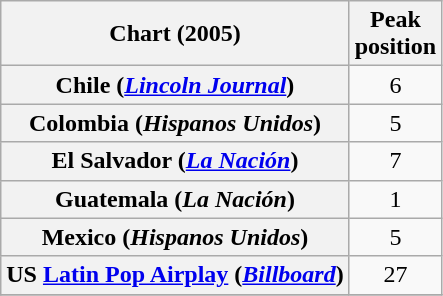<table class="wikitable sortable plainrowheaders" style="text-align:center">
<tr>
<th scope="col">Chart (2005)</th>
<th scope="col">Peak<br> position</th>
</tr>
<tr>
<th scope="row">Chile (<em><a href='#'>Lincoln Journal</a></em>)</th>
<td style="text-align:center;">6</td>
</tr>
<tr>
<th scope="row">Colombia (<em>Hispanos Unidos</em>)</th>
<td style="text-align:center;">5</td>
</tr>
<tr>
<th scope="row">El Salvador (<em><a href='#'>La Nación</a></em>)</th>
<td style="text-align:center;">7</td>
</tr>
<tr>
<th scope="row">Guatemala (<em>La Nación</em>)</th>
<td style="text-align:center;">1</td>
</tr>
<tr>
<th scope="row">Mexico (<em>Hispanos Unidos</em>)</th>
<td style="text-align:center;">5</td>
</tr>
<tr>
<th scope="row">US <a href='#'>Latin Pop Airplay</a> (<em><a href='#'>Billboard</a></em>)</th>
<td style="text-align:center;">27</td>
</tr>
<tr>
</tr>
</table>
